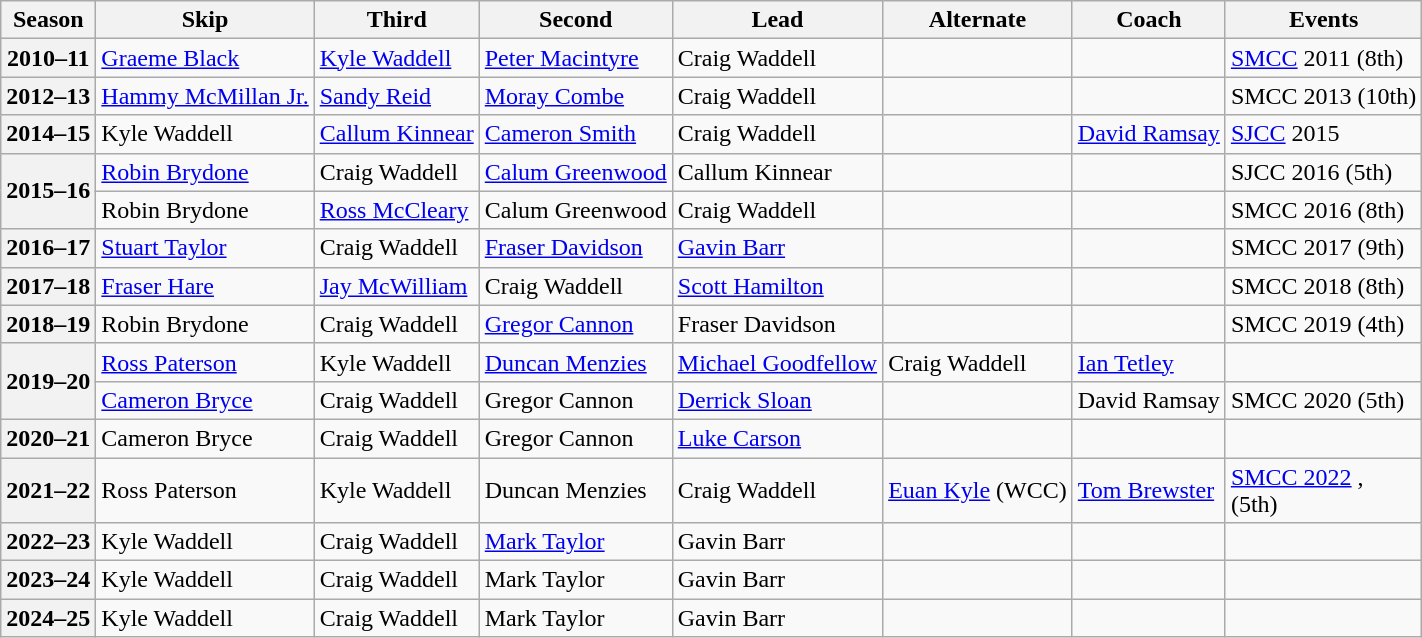<table class="wikitable">
<tr>
<th scope="col">Season</th>
<th scope="col">Skip</th>
<th scope="col">Third</th>
<th scope="col">Second</th>
<th scope="col">Lead</th>
<th scope="col">Alternate</th>
<th scope="col">Coach</th>
<th scope="col">Events</th>
</tr>
<tr>
<th scope="row">2010–11</th>
<td><a href='#'>Graeme Black</a></td>
<td><a href='#'>Kyle Waddell</a></td>
<td><a href='#'>Peter Macintyre</a></td>
<td>Craig Waddell</td>
<td></td>
<td></td>
<td><a href='#'>SMCC</a> 2011 (8th)</td>
</tr>
<tr>
<th scope="row">2012–13</th>
<td><a href='#'>Hammy McMillan Jr.</a></td>
<td><a href='#'>Sandy Reid</a></td>
<td><a href='#'>Moray Combe</a></td>
<td>Craig Waddell</td>
<td></td>
<td></td>
<td>SMCC 2013 (10th)</td>
</tr>
<tr>
<th scope="row">2014–15</th>
<td>Kyle Waddell</td>
<td><a href='#'>Callum Kinnear</a></td>
<td><a href='#'>Cameron Smith</a></td>
<td>Craig Waddell</td>
<td></td>
<td><a href='#'>David Ramsay</a></td>
<td><a href='#'>SJCC</a> 2015 </td>
</tr>
<tr>
<th scope="row" rowspan=2>2015–16</th>
<td><a href='#'>Robin Brydone</a></td>
<td>Craig Waddell</td>
<td><a href='#'>Calum Greenwood</a></td>
<td>Callum Kinnear</td>
<td></td>
<td></td>
<td>SJCC 2016 (5th)</td>
</tr>
<tr>
<td>Robin Brydone</td>
<td><a href='#'>Ross McCleary</a></td>
<td>Calum Greenwood</td>
<td>Craig Waddell</td>
<td></td>
<td></td>
<td>SMCC 2016 (8th)</td>
</tr>
<tr>
<th scope="row">2016–17</th>
<td><a href='#'>Stuart Taylor</a></td>
<td>Craig Waddell</td>
<td><a href='#'>Fraser Davidson</a></td>
<td><a href='#'>Gavin Barr</a></td>
<td></td>
<td></td>
<td>SMCC 2017 (9th)</td>
</tr>
<tr>
<th scope="row">2017–18</th>
<td><a href='#'>Fraser Hare</a></td>
<td><a href='#'>Jay McWilliam</a></td>
<td>Craig Waddell</td>
<td><a href='#'>Scott Hamilton</a></td>
<td></td>
<td></td>
<td>SMCC 2018 (8th)</td>
</tr>
<tr>
<th scope="row">2018–19</th>
<td>Robin Brydone</td>
<td>Craig Waddell</td>
<td><a href='#'>Gregor Cannon</a></td>
<td>Fraser Davidson</td>
<td></td>
<td></td>
<td>SMCC 2019 (4th)</td>
</tr>
<tr>
<th scope="row" rowspan=2>2019–20</th>
<td><a href='#'>Ross Paterson</a></td>
<td>Kyle Waddell</td>
<td><a href='#'>Duncan Menzies</a></td>
<td><a href='#'>Michael Goodfellow</a></td>
<td>Craig Waddell</td>
<td><a href='#'>Ian Tetley</a></td>
<td> </td>
</tr>
<tr>
<td><a href='#'>Cameron Bryce</a></td>
<td>Craig Waddell</td>
<td>Gregor Cannon</td>
<td><a href='#'>Derrick Sloan</a></td>
<td></td>
<td>David Ramsay</td>
<td>SMCC 2020 (5th)</td>
</tr>
<tr>
<th scope="row">2020–21</th>
<td>Cameron Bryce</td>
<td>Craig Waddell</td>
<td>Gregor Cannon</td>
<td><a href='#'>Luke Carson</a></td>
<td></td>
<td></td>
<td></td>
</tr>
<tr>
<th scope="row">2021–22</th>
<td>Ross Paterson</td>
<td>Kyle Waddell</td>
<td>Duncan Menzies</td>
<td>Craig Waddell</td>
<td><a href='#'>Euan Kyle</a> (WCC)</td>
<td><a href='#'>Tom Brewster</a></td>
<td><a href='#'>SMCC 2022</a> ,<br> (5th)</td>
</tr>
<tr>
<th scope="row">2022–23</th>
<td>Kyle Waddell</td>
<td>Craig Waddell</td>
<td><a href='#'>Mark Taylor</a></td>
<td>Gavin Barr</td>
<td></td>
<td></td>
<td></td>
</tr>
<tr>
<th scope="row">2023–24</th>
<td>Kyle Waddell</td>
<td>Craig Waddell</td>
<td>Mark Taylor</td>
<td>Gavin Barr</td>
<td></td>
<td></td>
<td></td>
</tr>
<tr>
<th scope="row">2024–25</th>
<td>Kyle Waddell</td>
<td>Craig Waddell</td>
<td>Mark Taylor</td>
<td>Gavin Barr</td>
<td></td>
<td></td>
<td></td>
</tr>
</table>
